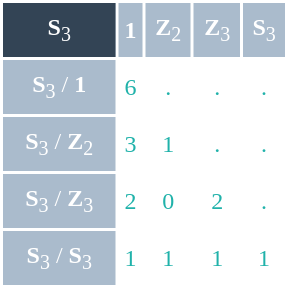<table style="background:white; color:lightseagreen; width:12em; height:12em; text-align:center">
<tr style="background:#abc; color:white;">
<td style="background:#345; color:white;"><strong>S</strong><sub>3</sub></td>
<td><strong>1</strong></td>
<td><strong>Z</strong><sub>2</sub></td>
<td><strong>Z</strong><sub>3</sub></td>
<td><strong>S</strong><sub>3</sub></td>
</tr>
<tr>
<td style="background:#abc; color:white;"><strong>S</strong><sub>3</sub> / <strong>1</strong></td>
<td>6</td>
<td>.</td>
<td>.</td>
<td>.</td>
</tr>
<tr>
<td style="background:#abc; color:white;"><strong>S</strong><sub>3</sub> / <strong>Z</strong><sub>2</sub></td>
<td>3</td>
<td>1</td>
<td>.</td>
<td>.</td>
</tr>
<tr>
<td style="background:#abc; color:white;"><strong>S</strong><sub>3</sub> / <strong>Z</strong><sub>3</sub></td>
<td>2</td>
<td>0</td>
<td>2</td>
<td>.</td>
</tr>
<tr>
<td style="background:#abc; color:white;"><strong>S</strong><sub>3</sub> / <strong>S</strong><sub>3</sub></td>
<td>1</td>
<td>1</td>
<td>1</td>
<td>1</td>
</tr>
</table>
